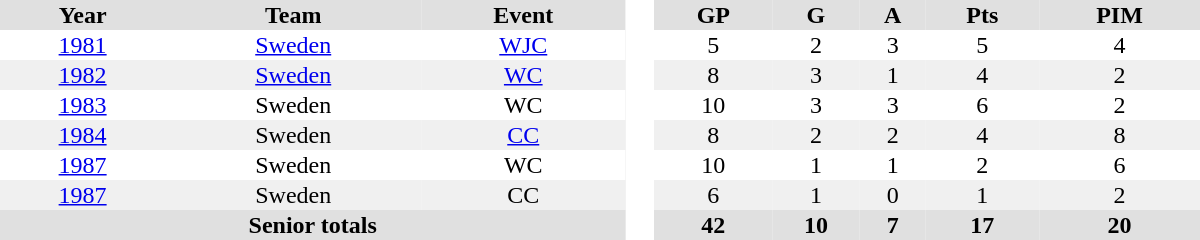<table border="0" cellpadding="1" cellspacing="0" style="text-align:center; width:50em">
<tr ALIGN="center" bgcolor="#e0e0e0">
<th>Year</th>
<th>Team</th>
<th>Event</th>
<th rowspan="99" bgcolor="#ffffff"> </th>
<th>GP</th>
<th>G</th>
<th>A</th>
<th>Pts</th>
<th>PIM</th>
</tr>
<tr>
<td><a href='#'>1981</a></td>
<td><a href='#'>Sweden</a></td>
<td><a href='#'>WJC</a></td>
<td>5</td>
<td>2</td>
<td>3</td>
<td>5</td>
<td>4</td>
</tr>
<tr bgcolor="#f0f0f0">
<td><a href='#'>1982</a></td>
<td><a href='#'>Sweden</a></td>
<td><a href='#'>WC</a></td>
<td>8</td>
<td>3</td>
<td>1</td>
<td>4</td>
<td>2</td>
</tr>
<tr>
<td><a href='#'>1983</a></td>
<td>Sweden</td>
<td>WC</td>
<td>10</td>
<td>3</td>
<td>3</td>
<td>6</td>
<td>2</td>
</tr>
<tr bgcolor="#f0f0f0">
<td><a href='#'>1984</a></td>
<td>Sweden</td>
<td><a href='#'>CC</a></td>
<td>8</td>
<td>2</td>
<td>2</td>
<td>4</td>
<td>8</td>
</tr>
<tr>
<td><a href='#'>1987</a></td>
<td>Sweden</td>
<td>WC</td>
<td>10</td>
<td>1</td>
<td>1</td>
<td>2</td>
<td>6</td>
</tr>
<tr bgcolor="#f0f0f0">
<td><a href='#'>1987</a></td>
<td>Sweden</td>
<td>CC</td>
<td>6</td>
<td>1</td>
<td>0</td>
<td>1</td>
<td>2</td>
</tr>
<tr bgcolor="#e0e0e0">
<th colspan="3">Senior totals</th>
<th>42</th>
<th>10</th>
<th>7</th>
<th>17</th>
<th>20</th>
</tr>
</table>
